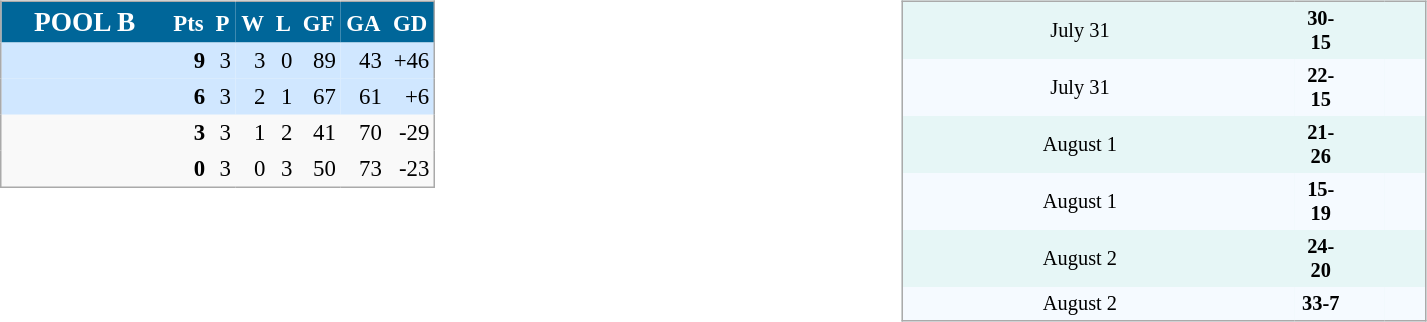<table width="100%" align=center>
<tr>
<td valign="top"><br><table align=center cellpadding="3" cellspacing="0" style="background: #f9f9f9; border: 1px #aaa solid; border-collapse: collapse; font-size: 95%;" width=290>
<tr bgcolor=#006699 style="color:white;">
<th width=34% style=font-size:120%><strong>POOL B</strong></th>
<th width=5%>Pts</th>
<th width=5%>P</th>
<th width=5%>W</th>
<th width=5%>L</th>
<th width=5%>GF</th>
<th width=5%>GA</th>
<th width=5%>GD</th>
</tr>
<tr align=right bgcolor=#D0E7FF>
<td align=left></td>
<td><strong>9</strong></td>
<td>3</td>
<td>3</td>
<td>0</td>
<td>89</td>
<td>43</td>
<td>+46</td>
</tr>
<tr align=right bgcolor=#D0E7FF>
<td align=left></td>
<td><strong>6</strong></td>
<td>3</td>
<td>2</td>
<td>1</td>
<td>67</td>
<td>61</td>
<td>+6</td>
</tr>
<tr align=right>
<td align=left></td>
<td><strong>3</strong></td>
<td>3</td>
<td>1</td>
<td>2</td>
<td>41</td>
<td>70</td>
<td>-29</td>
</tr>
<tr align=right>
<td align=left></td>
<td><strong>0</strong></td>
<td>3</td>
<td>0</td>
<td>3</td>
<td>50</td>
<td>73</td>
<td>-23</td>
</tr>
</table>
</td>
<td valign="top"><br><table align=center cellpadding="3" cellspacing="0" style="background: #e6f6f6; border: 1px #aaa solid; border-collapse:collapse; font-size: 85%;" width=350>
<tr>
<td align=center>July 31</td>
<td align=right></td>
<td align=center width=10%><strong>30-15</strong></td>
<td></td>
<td valign=top align=center></td>
</tr>
<tr bgcolor=#F5FAFF>
<td align=center>July 31</td>
<td align=right></td>
<td align=center width=10%><strong>22-15</strong></td>
<td></td>
<td valign=top align=center></td>
</tr>
<tr>
<td align=center>August 1</td>
<td align=right></td>
<td align=center width=10%><strong>21-26</strong></td>
<td></td>
<td valign=top align=center></td>
</tr>
<tr bgcolor=#F5FAFF>
<td align=center>August 1</td>
<td align=right></td>
<td align=center width=10%><strong>15-19</strong></td>
<td></td>
<td valign=top align=center></td>
</tr>
<tr>
<td align=center>August 2</td>
<td align=right></td>
<td align=center width=10%><strong>24-20</strong></td>
<td></td>
<td valign=top align=center></td>
</tr>
<tr bgcolor=#F5FAFF>
<td align=center>August 2</td>
<td align=right></td>
<td align=center width=10%><strong>33-7</strong></td>
<td></td>
<td valign=top align=center></td>
</tr>
</table>
</td>
</tr>
</table>
